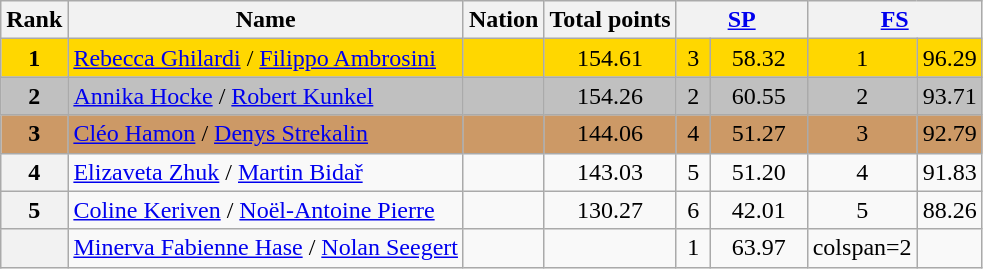<table class="wikitable sortable">
<tr>
<th>Rank</th>
<th>Name</th>
<th>Nation</th>
<th>Total points</th>
<th colspan="2" width="80px"><a href='#'>SP</a></th>
<th colspan="2" width="80px"><a href='#'>FS</a></th>
</tr>
<tr bgcolor="gold">
<td align="center"><strong>1</strong></td>
<td><a href='#'>Rebecca Ghilardi</a> / <a href='#'>Filippo Ambrosini</a></td>
<td></td>
<td align="center">154.61</td>
<td align="center">3</td>
<td align="center">58.32</td>
<td align="center">1</td>
<td align="center">96.29</td>
</tr>
<tr bgcolor="silver">
<td align="center"><strong>2</strong></td>
<td><a href='#'>Annika Hocke</a> / <a href='#'>Robert Kunkel</a></td>
<td></td>
<td align="center">154.26</td>
<td align="center">2</td>
<td align="center">60.55</td>
<td align="center">2</td>
<td align="center">93.71</td>
</tr>
<tr bgcolor="cc9966">
<td align="center"><strong>3</strong></td>
<td><a href='#'>Cléo Hamon</a> / <a href='#'>Denys Strekalin</a></td>
<td></td>
<td align="center">144.06</td>
<td align="center">4</td>
<td align="center">51.27</td>
<td align="center">3</td>
<td align="center">92.79</td>
</tr>
<tr>
<th>4</th>
<td><a href='#'>Elizaveta Zhuk</a> / <a href='#'>Martin Bidař</a></td>
<td></td>
<td align="center">143.03</td>
<td align="center">5</td>
<td align="center">51.20</td>
<td align="center">4</td>
<td align="center">91.83</td>
</tr>
<tr>
<th>5</th>
<td><a href='#'>Coline Keriven</a> / <a href='#'>Noël-Antoine Pierre</a></td>
<td></td>
<td align="center">130.27</td>
<td align="center">6</td>
<td align="center">42.01</td>
<td align="center">5</td>
<td align="center">88.26</td>
</tr>
<tr>
<th></th>
<td><a href='#'>Minerva Fabienne Hase</a> / <a href='#'>Nolan Seegert</a></td>
<td></td>
<td></td>
<td align="center">1</td>
<td align="center">63.97</td>
<td>colspan=2 </td>
</tr>
</table>
